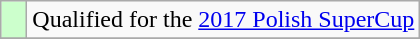<table class="wikitable" style="text-align: left;">
<tr>
<td width=10px bgcolor=#CCFFCC></td>
<td>Qualified for the <a href='#'>2017 Polish SuperCup</a></td>
</tr>
<tr>
</tr>
</table>
